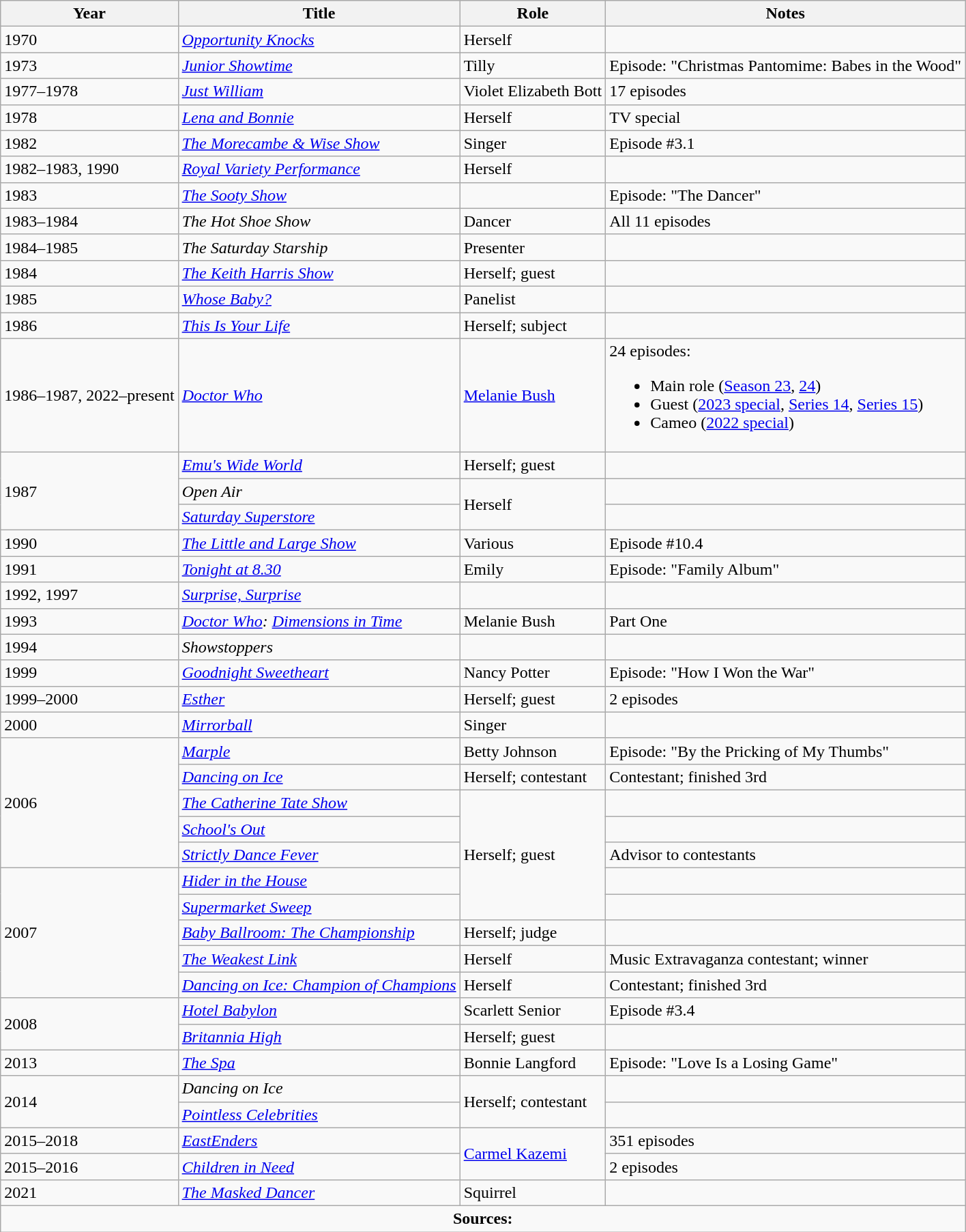<table class="wikitable sortable">
<tr>
<th>Year</th>
<th>Title</th>
<th>Role</th>
<th>Notes</th>
</tr>
<tr>
<td>1970</td>
<td><em><a href='#'>Opportunity Knocks</a></em></td>
<td>Herself</td>
<td></td>
</tr>
<tr>
<td>1973</td>
<td><em><a href='#'>Junior Showtime</a></em></td>
<td>Tilly</td>
<td>Episode: "Christmas Pantomime: Babes in the Wood"</td>
</tr>
<tr>
<td>1977–1978</td>
<td><em><a href='#'>Just William</a></em></td>
<td>Violet Elizabeth Bott</td>
<td>17 episodes</td>
</tr>
<tr>
<td>1978</td>
<td><em><a href='#'>Lena and Bonnie</a></em></td>
<td>Herself</td>
<td>TV special</td>
</tr>
<tr>
<td>1982</td>
<td><em><a href='#'>The Morecambe & Wise Show</a></em></td>
<td>Singer</td>
<td>Episode #3.1</td>
</tr>
<tr>
<td>1982–1983, 1990</td>
<td><em><a href='#'>Royal Variety Performance</a></em></td>
<td>Herself</td>
<td></td>
</tr>
<tr>
<td>1983</td>
<td><em><a href='#'>The Sooty Show</a></em></td>
<td></td>
<td>Episode: "The Dancer"</td>
</tr>
<tr>
<td>1983–1984</td>
<td><em>The Hot Shoe Show</em></td>
<td>Dancer</td>
<td>All 11 episodes</td>
</tr>
<tr>
<td>1984–1985</td>
<td><em>The Saturday Starship</em></td>
<td>Presenter</td>
<td></td>
</tr>
<tr>
<td>1984</td>
<td><em><a href='#'>The Keith Harris Show</a></em></td>
<td>Herself; guest</td>
<td></td>
</tr>
<tr>
<td>1985</td>
<td><em><a href='#'>Whose Baby?</a></em></td>
<td>Panelist</td>
<td></td>
</tr>
<tr>
<td>1986</td>
<td><em><a href='#'>This Is Your Life</a></em></td>
<td>Herself; subject</td>
<td></td>
</tr>
<tr>
<td>1986–1987, 2022–present</td>
<td><em><a href='#'>Doctor Who</a></em></td>
<td><a href='#'>Melanie Bush</a></td>
<td>24 episodes:<br><ul><li>Main role (<a href='#'>Season 23</a>, <a href='#'>24</a>)</li><li>Guest (<a href='#'>2023 special</a>, <a href='#'>Series 14</a>, <a href='#'>Series 15</a>)</li><li>Cameo (<a href='#'>2022 special</a>)</li></ul></td>
</tr>
<tr>
<td rowspan="3">1987</td>
<td><em><a href='#'>Emu's Wide World</a></em></td>
<td>Herself; guest</td>
<td></td>
</tr>
<tr>
<td><em>Open Air</em></td>
<td rowspan="2">Herself</td>
<td></td>
</tr>
<tr>
<td><em><a href='#'>Saturday Superstore</a></em></td>
<td></td>
</tr>
<tr>
<td>1990</td>
<td><em><a href='#'>The Little and Large Show</a></em></td>
<td>Various</td>
<td>Episode #10.4</td>
</tr>
<tr>
<td>1991</td>
<td><em><a href='#'>Tonight at 8.30</a></em></td>
<td>Emily</td>
<td>Episode: "Family Album"</td>
</tr>
<tr>
<td>1992, 1997</td>
<td><em><a href='#'>Surprise, Surprise</a></em></td>
<td></td>
<td></td>
</tr>
<tr>
<td>1993</td>
<td><em><a href='#'>Doctor Who</a>: <a href='#'>Dimensions in Time</a></em></td>
<td>Melanie Bush</td>
<td>Part One</td>
</tr>
<tr>
<td>1994</td>
<td><em>Showstoppers</em></td>
<td></td>
<td></td>
</tr>
<tr>
<td>1999</td>
<td><em><a href='#'>Goodnight Sweetheart</a></em></td>
<td>Nancy Potter</td>
<td>Episode: "How I Won the War"</td>
</tr>
<tr>
<td>1999–2000</td>
<td><em><a href='#'>Esther</a></em></td>
<td>Herself; guest</td>
<td>2 episodes</td>
</tr>
<tr>
<td>2000</td>
<td><em><a href='#'>Mirrorball</a></em></td>
<td>Singer</td>
<td></td>
</tr>
<tr>
<td rowspan="5">2006</td>
<td><em><a href='#'>Marple</a></em></td>
<td>Betty Johnson</td>
<td>Episode: "By the Pricking of My Thumbs"</td>
</tr>
<tr>
<td><em><a href='#'>Dancing on Ice</a></em></td>
<td>Herself; contestant</td>
<td>Contestant; finished 3rd</td>
</tr>
<tr>
<td><em><a href='#'>The Catherine Tate Show</a></em></td>
<td rowspan="5">Herself; guest</td>
<td></td>
</tr>
<tr>
<td><em><a href='#'>School's Out</a></em></td>
<td></td>
</tr>
<tr>
<td><em><a href='#'>Strictly Dance Fever</a></em></td>
<td>Advisor to contestants</td>
</tr>
<tr>
<td rowspan="5">2007</td>
<td><em><a href='#'>Hider in the House</a></em></td>
<td></td>
</tr>
<tr>
<td><em><a href='#'>Supermarket Sweep</a></em></td>
<td></td>
</tr>
<tr>
<td><em><a href='#'>Baby Ballroom: The Championship</a></em></td>
<td>Herself; judge</td>
<td></td>
</tr>
<tr>
<td><em><a href='#'>The Weakest Link</a></em></td>
<td>Herself</td>
<td>Music Extravaganza contestant; winner</td>
</tr>
<tr>
<td><em><a href='#'>Dancing on Ice: Champion of Champions</a></em></td>
<td>Herself</td>
<td>Contestant; finished 3rd</td>
</tr>
<tr>
<td rowspan="2">2008</td>
<td><em><a href='#'>Hotel Babylon</a></em></td>
<td>Scarlett Senior</td>
<td>Episode #3.4</td>
</tr>
<tr>
<td><em><a href='#'>Britannia High</a></em></td>
<td>Herself; guest</td>
<td></td>
</tr>
<tr>
<td>2013</td>
<td><em><a href='#'>The Spa</a></em></td>
<td>Bonnie Langford</td>
<td>Episode: "Love Is a Losing Game"</td>
</tr>
<tr>
<td rowspan="2">2014</td>
<td><em>Dancing on Ice</em></td>
<td rowspan="2">Herself; contestant</td>
<td></td>
</tr>
<tr>
<td><em><a href='#'>Pointless Celebrities</a></em></td>
<td></td>
</tr>
<tr>
<td>2015–2018</td>
<td><em><a href='#'>EastEnders</a></em></td>
<td rowspan=2><a href='#'>Carmel Kazemi</a></td>
<td>351 episodes</td>
</tr>
<tr>
<td>2015–2016</td>
<td><em><a href='#'>Children in Need</a></em></td>
<td>2 episodes</td>
</tr>
<tr>
<td>2021</td>
<td><em><a href='#'>The Masked Dancer</a></em></td>
<td>Squirrel</td>
<td></td>
</tr>
<tr>
<td colspan="4" style="text-align: center;"><strong>Sources:</strong> </td>
</tr>
</table>
